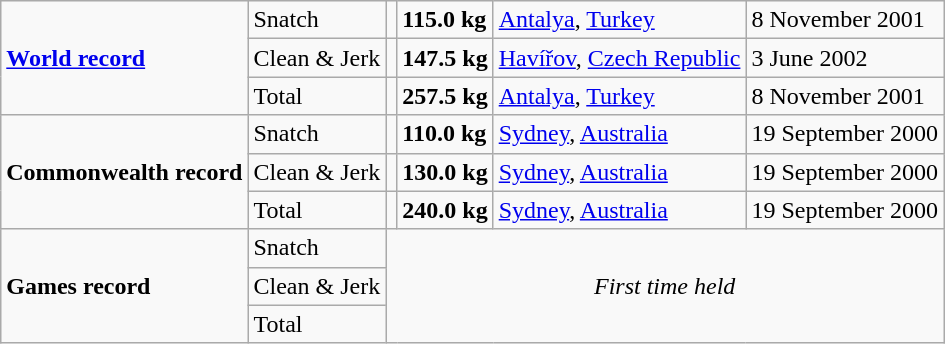<table class="wikitable">
<tr>
<td rowspan=3><strong><a href='#'>World record</a></strong></td>
<td>Snatch</td>
<td></td>
<td><strong>115.0 kg</strong></td>
<td><a href='#'>Antalya</a>, <a href='#'>Turkey</a></td>
<td>8 November 2001</td>
</tr>
<tr>
<td>Clean & Jerk</td>
<td></td>
<td><strong>147.5 kg</strong></td>
<td><a href='#'>Havířov</a>, <a href='#'>Czech Republic</a></td>
<td>3 June 2002</td>
</tr>
<tr>
<td>Total</td>
<td></td>
<td><strong>257.5 kg</strong></td>
<td><a href='#'>Antalya</a>, <a href='#'>Turkey</a></td>
<td>8 November 2001</td>
</tr>
<tr>
<td rowspan=3><strong>Commonwealth record</strong></td>
<td>Snatch</td>
<td></td>
<td><strong>110.0 kg</strong></td>
<td><a href='#'>Sydney</a>, <a href='#'>Australia</a></td>
<td>19 September 2000</td>
</tr>
<tr>
<td>Clean & Jerk</td>
<td></td>
<td><strong>130.0 kg</strong></td>
<td><a href='#'>Sydney</a>, <a href='#'>Australia</a></td>
<td>19 September 2000</td>
</tr>
<tr>
<td>Total</td>
<td></td>
<td><strong>240.0 kg</strong></td>
<td><a href='#'>Sydney</a>, <a href='#'>Australia</a></td>
<td>19 September 2000</td>
</tr>
<tr>
<td rowspan=3><strong>Games record</strong></td>
<td>Snatch</td>
<td rowspan=3 colspan=4 align=center><em>First time held</em></td>
</tr>
<tr>
<td>Clean & Jerk</td>
</tr>
<tr>
<td>Total</td>
</tr>
</table>
